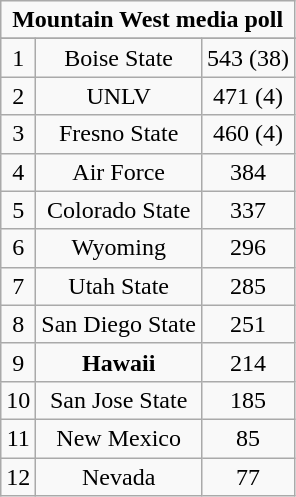<table class="wikitable" style="display: inline-table;">
<tr>
<td align="center" Colspan="3"><strong>Mountain West media poll</strong></td>
</tr>
<tr align="center">
</tr>
<tr align="center">
<td>1</td>
<td>Boise State</td>
<td>543 (38)</td>
</tr>
<tr align="center">
<td>2</td>
<td>UNLV</td>
<td>471 (4)</td>
</tr>
<tr align="center">
<td>3</td>
<td>Fresno State</td>
<td>460 (4)</td>
</tr>
<tr align="center">
<td>4</td>
<td>Air Force</td>
<td>384</td>
</tr>
<tr align="center">
<td>5</td>
<td>Colorado State</td>
<td>337</td>
</tr>
<tr align="center">
<td>6</td>
<td>Wyoming</td>
<td>296</td>
</tr>
<tr align="center">
<td>7</td>
<td>Utah State</td>
<td>285</td>
</tr>
<tr align="center">
<td>8</td>
<td>San Diego State</td>
<td>251</td>
</tr>
<tr align="center">
<td>9</td>
<td><strong>Hawaii</strong></td>
<td>214</td>
</tr>
<tr align="center">
<td>10</td>
<td>San Jose State</td>
<td>185</td>
</tr>
<tr align="center">
<td>11</td>
<td>New Mexico</td>
<td>85</td>
</tr>
<tr align="center">
<td>12</td>
<td>Nevada</td>
<td>77</td>
</tr>
</table>
